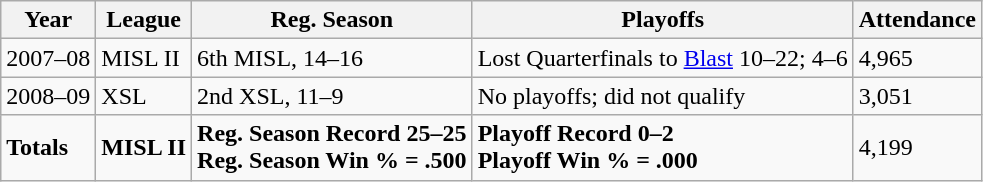<table class="wikitable">
<tr>
<th>Year</th>
<th>League</th>
<th>Reg. Season</th>
<th>Playoffs</th>
<th>Attendance</th>
</tr>
<tr>
<td>2007–08</td>
<td>MISL II</td>
<td>6th MISL, 14–16</td>
<td>Lost Quarterfinals to <a href='#'>Blast</a> 10–22; 4–6</td>
<td>4,965</td>
</tr>
<tr>
<td>2008–09</td>
<td>XSL</td>
<td>2nd XSL, 11–9</td>
<td>No playoffs; did not qualify</td>
<td>3,051</td>
</tr>
<tr>
<td><strong>Totals</strong></td>
<td><strong>MISL II</strong></td>
<td><strong>Reg. Season Record  25–25</strong> <br> <strong>Reg. Season Win % = .500</strong></td>
<td><strong>Playoff Record  0–2</strong> <br> <strong>Playoff Win % = .000</strong></td>
<td>4,199</td>
</tr>
</table>
